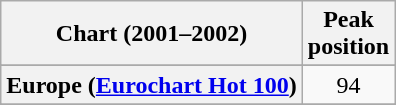<table class="wikitable sortable plainrowheaders" style="text-align:center">
<tr>
<th>Chart (2001–2002)</th>
<th>Peak<br>position</th>
</tr>
<tr>
</tr>
<tr>
</tr>
<tr>
</tr>
<tr>
<th scope="row">Europe (<a href='#'>Eurochart Hot 100</a>)</th>
<td>94</td>
</tr>
<tr>
</tr>
<tr>
</tr>
<tr>
</tr>
<tr>
</tr>
<tr>
</tr>
<tr>
</tr>
<tr>
</tr>
<tr>
</tr>
<tr>
</tr>
<tr>
</tr>
<tr>
</tr>
</table>
